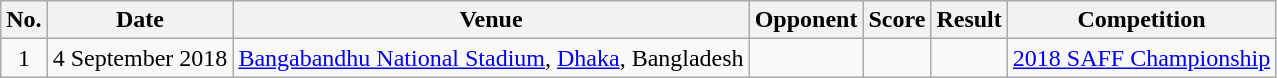<table class="wikitable plainrowheaders sortable">
<tr>
<th scope="col">No.</th>
<th scope="col">Date</th>
<th scope="col">Venue</th>
<th scope="col">Opponent</th>
<th scope="col">Score</th>
<th scope="col">Result</th>
<th scope="col">Competition</th>
</tr>
<tr>
<td align="center">1</td>
<td>4 September 2018</td>
<td><a href='#'>Bangabandhu National Stadium</a>, <a href='#'>Dhaka</a>, Bangladesh</td>
<td></td>
<td align="center"></td>
<td align="center"></td>
<td><a href='#'>2018 SAFF Championship</a></td>
</tr>
</table>
